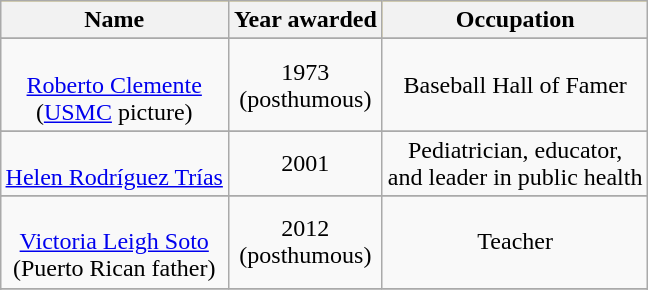<table class="wikitable" style="margin:1em auto; text-align:center">
<tr bgcolor="Gold">
<th>Name</th>
<th>Year awarded</th>
<th>Occupation</th>
</tr>
<tr>
</tr>
<tr>
<td><br><a href='#'>Roberto Clemente</a><br>(<a href='#'>USMC</a> picture)</td>
<td>1973<br>(posthumous)</td>
<td>Baseball Hall of Famer</td>
</tr>
<tr>
</tr>
<tr>
<td><br><a href='#'>Helen Rodríguez Trías</a></td>
<td>2001</td>
<td>Pediatrician, educator,<br> and leader in public health</td>
</tr>
<tr>
</tr>
<tr>
<td><br><a href='#'>Victoria Leigh Soto</a><br>(Puerto Rican father)</td>
<td>2012<br>(posthumous)</td>
<td>Teacher</td>
</tr>
<tr>
</tr>
<tr>
</tr>
</table>
